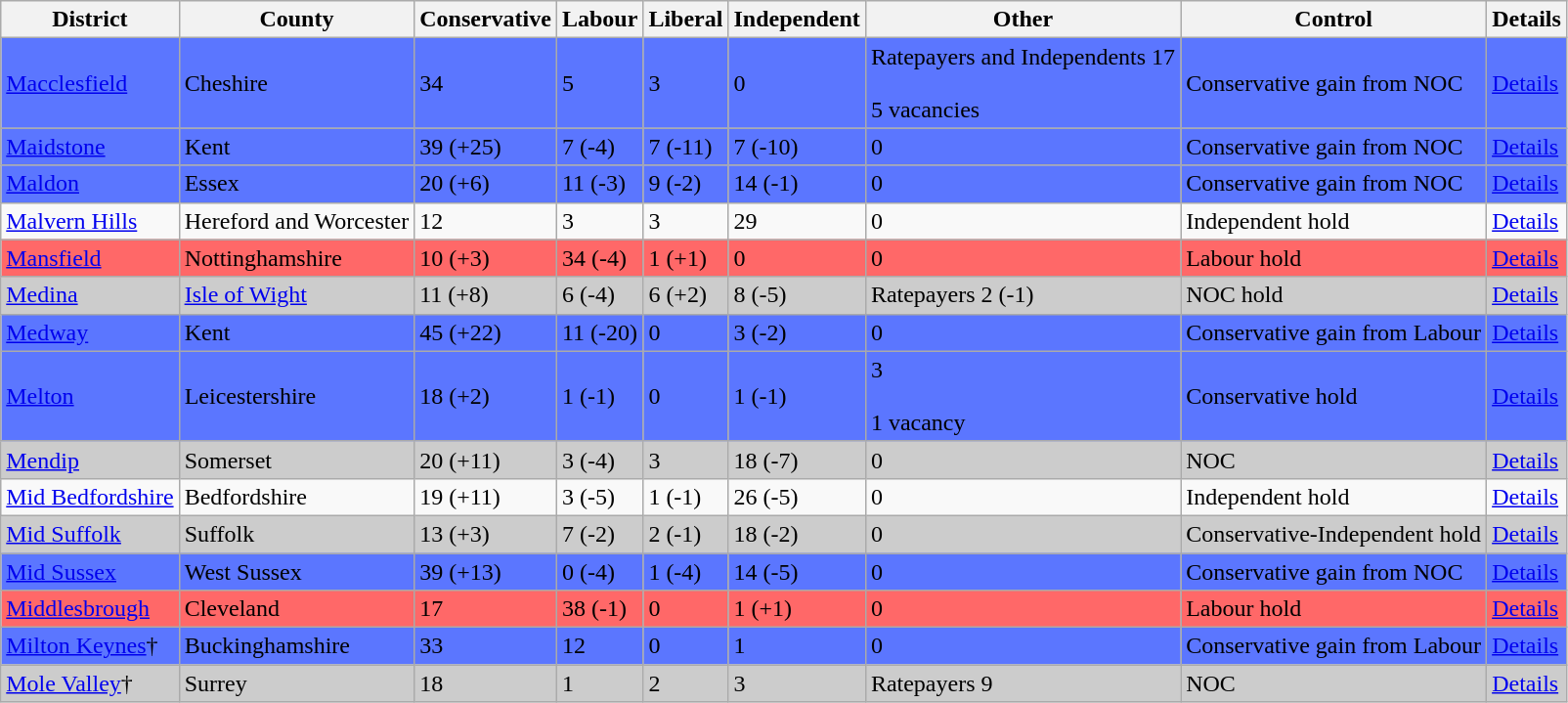<table class="wikitable">
<tr border=1 cellspacing=0 cellpadding=5>
<th>District</th>
<th>County</th>
<th>Conservative</th>
<th>Labour</th>
<th>Liberal</th>
<th>Independent</th>
<th>Other</th>
<th>Control</th>
<th>Details</th>
</tr>
<tr bgcolor=5B76FF>
<td><a href='#'>Macclesfield</a></td>
<td>Cheshire</td>
<td>34</td>
<td>5</td>
<td>3</td>
<td>0</td>
<td>Ratepayers and Independents 17<br><br>5 vacancies</td>
<td>Conservative gain from NOC</td>
<td><a href='#'>Details</a></td>
</tr>
<tr bgcolor=5B76FF>
<td><a href='#'>Maidstone</a></td>
<td>Kent</td>
<td>39 (+25)</td>
<td>7 (-4)</td>
<td>7 (-11)</td>
<td>7 (-10)</td>
<td>0</td>
<td>Conservative gain from NOC</td>
<td><a href='#'>Details</a></td>
</tr>
<tr bgcolor=5B76FF>
<td><a href='#'>Maldon</a></td>
<td>Essex</td>
<td>20 (+6)</td>
<td>11 (-3)</td>
<td>9 (-2)</td>
<td>14 (-1)</td>
<td>0</td>
<td>Conservative gain from NOC</td>
<td><a href='#'>Details</a></td>
</tr>
<tr>
<td><a href='#'>Malvern Hills</a></td>
<td>Hereford and Worcester</td>
<td>12</td>
<td>3</td>
<td>3</td>
<td>29</td>
<td>0</td>
<td>Independent hold</td>
<td><a href='#'>Details</a></td>
</tr>
<tr bgcolor=FF6868>
<td><a href='#'>Mansfield</a></td>
<td>Nottinghamshire</td>
<td>10 (+3)</td>
<td>34 (-4)</td>
<td>1 (+1)</td>
<td>0</td>
<td>0</td>
<td>Labour hold</td>
<td><a href='#'>Details</a></td>
</tr>
<tr bgcolor=CCCCCC>
<td><a href='#'>Medina</a></td>
<td><a href='#'>Isle of Wight</a></td>
<td>11 (+8)</td>
<td>6 (-4)</td>
<td>6 (+2)</td>
<td>8 (-5)</td>
<td>Ratepayers 2 (-1)</td>
<td>NOC hold</td>
<td><a href='#'>Details</a></td>
</tr>
<tr bgcolor=5B76FF>
<td><a href='#'>Medway</a></td>
<td>Kent</td>
<td>45 (+22)</td>
<td>11 (-20)</td>
<td>0</td>
<td>3 (-2)</td>
<td>0</td>
<td>Conservative gain from Labour</td>
<td><a href='#'>Details</a></td>
</tr>
<tr bgcolor=5B76FF>
<td><a href='#'>Melton</a></td>
<td>Leicestershire</td>
<td>18 (+2)</td>
<td>1 (-1)</td>
<td>0</td>
<td>1 (-1)</td>
<td>3<br><br>1 vacancy</td>
<td>Conservative hold</td>
<td><a href='#'>Details</a></td>
</tr>
<tr bgcolor=CCCCCC>
<td><a href='#'>Mendip</a></td>
<td>Somerset</td>
<td>20 (+11)</td>
<td>3 (-4)</td>
<td>3</td>
<td>18 (-7)</td>
<td>0</td>
<td>NOC</td>
<td><a href='#'>Details</a></td>
</tr>
<tr>
<td><a href='#'>Mid Bedfordshire</a></td>
<td>Bedfordshire</td>
<td>19 (+11)</td>
<td>3 (-5)</td>
<td>1 (-1)</td>
<td>26 (-5)</td>
<td>0</td>
<td>Independent hold</td>
<td><a href='#'>Details</a></td>
</tr>
<tr bgcolor=CCCCCC>
<td><a href='#'>Mid Suffolk</a></td>
<td>Suffolk</td>
<td>13 (+3)</td>
<td>7 (-2)</td>
<td>2 (-1)</td>
<td>18 (-2)</td>
<td>0</td>
<td>Conservative-Independent hold</td>
<td><a href='#'>Details</a></td>
</tr>
<tr bgcolor=5B76FF>
<td><a href='#'>Mid Sussex</a></td>
<td>West Sussex</td>
<td>39 (+13)</td>
<td>0 (-4)</td>
<td>1 (-4)</td>
<td>14 (-5)</td>
<td>0</td>
<td>Conservative gain from NOC</td>
<td><a href='#'>Details</a></td>
</tr>
<tr bgcolor=FF6868>
<td><a href='#'>Middlesbrough</a></td>
<td>Cleveland</td>
<td>17</td>
<td>38 (-1)</td>
<td>0</td>
<td>1 (+1)</td>
<td>0</td>
<td>Labour hold</td>
<td><a href='#'>Details</a></td>
</tr>
<tr bgcolor=5B76FF>
<td><a href='#'>Milton Keynes</a>†</td>
<td>Buckinghamshire</td>
<td>33</td>
<td>12</td>
<td>0</td>
<td>1</td>
<td>0</td>
<td>Conservative gain from Labour</td>
<td><a href='#'>Details</a></td>
</tr>
<tr bgcolor=CCCCCC>
<td><a href='#'>Mole Valley</a>†</td>
<td>Surrey</td>
<td>18</td>
<td>1</td>
<td>2</td>
<td>3</td>
<td>Ratepayers 9</td>
<td>NOC</td>
<td><a href='#'>Details</a></td>
</tr>
</table>
